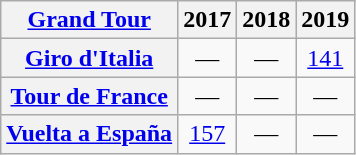<table class="wikitable plainrowheaders">
<tr>
<th scope="col"><a href='#'>Grand Tour</a></th>
<th scope="col">2017</th>
<th scope="col">2018</th>
<th scope="col">2019</th>
</tr>
<tr style="text-align:center;">
<th scope="row"> <a href='#'>Giro d'Italia</a></th>
<td>—</td>
<td>—</td>
<td><a href='#'>141</a></td>
</tr>
<tr style="text-align:center;">
<th scope="row"> <a href='#'>Tour de France</a></th>
<td>—</td>
<td>—</td>
<td>—</td>
</tr>
<tr style="text-align:center;">
<th scope="row"> <a href='#'>Vuelta a España</a></th>
<td><a href='#'>157</a></td>
<td>—</td>
<td>—</td>
</tr>
</table>
